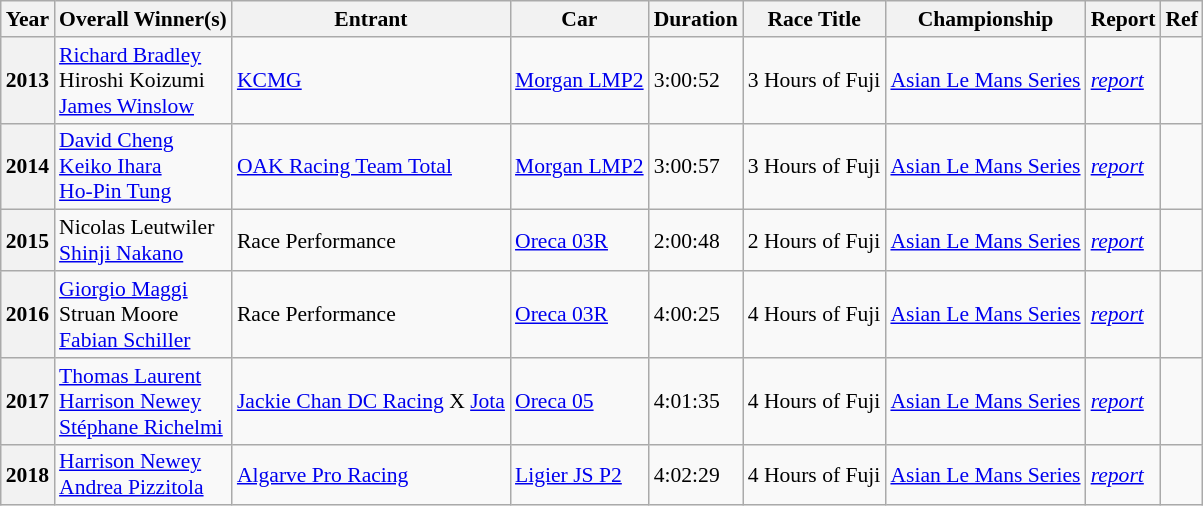<table class="wikitable" style="font-size: 90%;">
<tr>
<th>Year</th>
<th>Overall Winner(s)</th>
<th>Entrant</th>
<th>Car</th>
<th>Duration</th>
<th>Race Title</th>
<th>Championship</th>
<th>Report</th>
<th>Ref</th>
</tr>
<tr>
<th>2013</th>
<td nowrap> <a href='#'>Richard Bradley</a><br> Hiroshi Koizumi<br> <a href='#'>James Winslow</a></td>
<td> <a href='#'>KCMG</a></td>
<td><a href='#'>Morgan LMP2</a></td>
<td>3:00:52</td>
<td>3 Hours of Fuji</td>
<td><a href='#'>Asian Le Mans Series</a></td>
<td><em><a href='#'>report</a></em></td>
<td></td>
</tr>
<tr>
<th>2014</th>
<td nowrap> <a href='#'>David Cheng</a><br> <a href='#'>Keiko Ihara</a><br> <a href='#'>Ho-Pin Tung</a></td>
<td> <a href='#'>OAK Racing Team Total</a></td>
<td><a href='#'>Morgan LMP2</a></td>
<td>3:00:57</td>
<td>3 Hours of Fuji</td>
<td><a href='#'>Asian Le Mans Series</a></td>
<td><em><a href='#'>report</a></em></td>
<td></td>
</tr>
<tr>
<th>2015</th>
<td nowrap> Nicolas Leutwiler<br> <a href='#'>Shinji Nakano</a></td>
<td> Race Performance</td>
<td><a href='#'>Oreca 03R</a></td>
<td>2:00:48</td>
<td>2 Hours of Fuji</td>
<td><a href='#'>Asian Le Mans Series</a></td>
<td><em><a href='#'>report</a></em></td>
<td></td>
</tr>
<tr>
<th>2016</th>
<td nowrap> <a href='#'>Giorgio Maggi</a><br> Struan Moore<br> <a href='#'>Fabian Schiller</a></td>
<td> Race Performance</td>
<td><a href='#'>Oreca 03R</a></td>
<td>4:00:25</td>
<td>4 Hours of Fuji</td>
<td><a href='#'>Asian Le Mans Series</a></td>
<td><em><a href='#'>report</a></em></td>
<td></td>
</tr>
<tr>
<th>2017</th>
<td nowrap> <a href='#'>Thomas Laurent</a><br> <a href='#'>Harrison Newey</a><br> <a href='#'>Stéphane Richelmi</a></td>
<td> <a href='#'>Jackie Chan DC Racing</a> X <a href='#'>Jota</a></td>
<td><a href='#'>Oreca 05</a></td>
<td>4:01:35</td>
<td>4 Hours of Fuji</td>
<td><a href='#'>Asian Le Mans Series</a></td>
<td><em><a href='#'>report</a></em></td>
<td></td>
</tr>
<tr>
<th>2018</th>
<td nowrap> <a href='#'>Harrison Newey</a><br> <a href='#'>Andrea Pizzitola</a></td>
<td> <a href='#'>Algarve Pro Racing</a></td>
<td><a href='#'>Ligier JS P2</a></td>
<td>4:02:29</td>
<td>4 Hours of Fuji</td>
<td><a href='#'>Asian Le Mans Series</a></td>
<td><em><a href='#'>report</a></em></td>
<td></td>
</tr>
</table>
